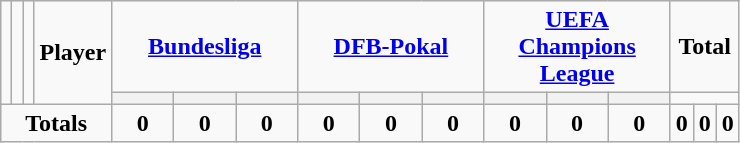<table class="wikitable" style="text-align:center;">
<tr>
<td rowspan="2" !width=15><strong></strong></td>
<td rowspan="2" !width=15><strong></strong></td>
<td rowspan="2" !width=15><strong></strong></td>
<td rowspan="2" !width=120><strong>Player</strong></td>
<td colspan="3"><strong><a href='#'>Bundesliga</a></strong></td>
<td colspan="3"><strong><a href='#'>DFB-Pokal</a></strong></td>
<td colspan="3"><strong><a href='#'>UEFA Champions League</a></strong></td>
<td colspan="3"><strong>Total</strong></td>
</tr>
<tr>
<th width=34; background:#fe9;"></th>
<th width=34; background:#fe9;"></th>
<th width=34; background:#ff8888;"></th>
<th width=34; background:#fe9;"></th>
<th width=34; background:#fe9;"></th>
<th width=34; background:#ff8888;"></th>
<th width=34; background:#fe9;"></th>
<th width=34; background:#fe9;"></th>
<th width=34; background:#ff8888;"></th>
</tr>
<tr>
<td colspan=4><strong>Totals</strong></td>
<td><strong>0</strong></td>
<td><strong>0</strong></td>
<td><strong>0</strong></td>
<td><strong>0</strong></td>
<td><strong>0</strong></td>
<td><strong>0</strong></td>
<td><strong>0</strong></td>
<td><strong>0</strong></td>
<td><strong>0</strong></td>
<td><strong>0</strong></td>
<td><strong>0</strong></td>
<td><strong>0</strong></td>
</tr>
</table>
